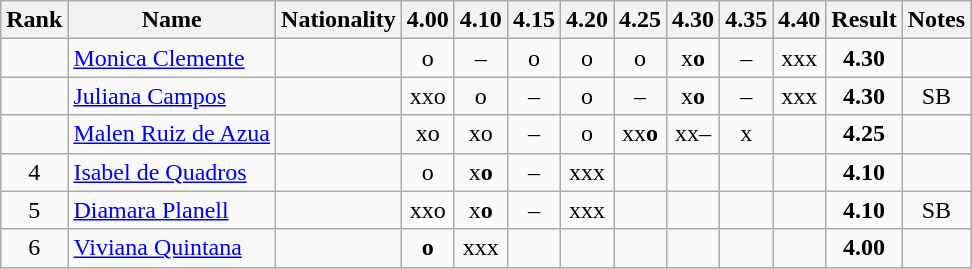<table class="wikitable sortable" style="text-align:center">
<tr>
<th>Rank</th>
<th>Name</th>
<th>Nationality</th>
<th>4.00</th>
<th>4.10</th>
<th>4.15</th>
<th>4.20</th>
<th>4.25</th>
<th>4.30</th>
<th>4.35</th>
<th>4.40</th>
<th>Result</th>
<th>Notes</th>
</tr>
<tr>
<td></td>
<td align=left><a href='#'>Monica Clemente</a></td>
<td align=left></td>
<td>o</td>
<td>–</td>
<td>o</td>
<td>o</td>
<td>o</td>
<td>x<strong>o</strong></td>
<td>–</td>
<td>xxx</td>
<td><strong>4.30</strong></td>
<td></td>
</tr>
<tr>
<td></td>
<td align=left><a href='#'>Juliana Campos</a></td>
<td align=left></td>
<td>xxo</td>
<td>o</td>
<td>–</td>
<td>o</td>
<td>–</td>
<td>x<strong>o</strong></td>
<td>–</td>
<td>xxx</td>
<td><strong>4.30</strong></td>
<td>SB</td>
</tr>
<tr>
<td></td>
<td align=left><a href='#'>Malen Ruiz de Azua</a></td>
<td align=left></td>
<td>xo</td>
<td>xo</td>
<td>–</td>
<td>o</td>
<td>xx<strong>o</strong></td>
<td>xx–</td>
<td>x</td>
<td></td>
<td><strong>4.25</strong></td>
<td></td>
</tr>
<tr>
<td>4</td>
<td align=left><a href='#'>Isabel de Quadros</a></td>
<td align=left></td>
<td>o</td>
<td>x<strong>o</strong></td>
<td>–</td>
<td>xxx</td>
<td></td>
<td></td>
<td></td>
<td></td>
<td><strong>4.10</strong></td>
<td></td>
</tr>
<tr>
<td>5</td>
<td align=left><a href='#'>Diamara Planell</a></td>
<td align=left></td>
<td>xxo</td>
<td>x<strong>o</strong></td>
<td>–</td>
<td>xxx</td>
<td></td>
<td></td>
<td></td>
<td></td>
<td><strong>4.10</strong></td>
<td>SB</td>
</tr>
<tr>
<td>6</td>
<td align=left><a href='#'>Viviana Quintana</a></td>
<td align=left></td>
<td><strong>o</strong></td>
<td>xxx</td>
<td></td>
<td></td>
<td></td>
<td></td>
<td></td>
<td></td>
<td><strong>4.00</strong></td>
<td></td>
</tr>
</table>
